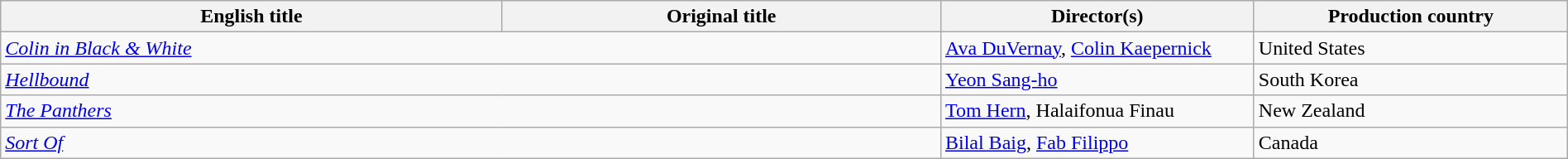<table class="sortable wikitable" width="100%" cellpadding="5">
<tr>
<th scope="col" width="32%">English title</th>
<th scope="col" width="28%">Original title</th>
<th scope="col" width="20%">Director(s)</th>
<th scope="col" width="20%">Production country</th>
</tr>
<tr>
<td colspan=2><em><a href='#'>Colin in Black & White</a></em></td>
<td><a href='#'>Ava DuVernay</a>, <a href='#'>Colin Kaepernick</a></td>
<td>United States</td>
</tr>
<tr>
<td colspan=2><em><a href='#'>Hellbound</a></em></td>
<td><a href='#'>Yeon Sang-ho</a></td>
<td>South Korea</td>
</tr>
<tr>
<td colspan=2><em><a href='#'>The Panthers</a></em></td>
<td><a href='#'>Tom Hern</a>, Halaifonua Finau</td>
<td>New Zealand</td>
</tr>
<tr>
<td colspan=2><em><a href='#'>Sort Of</a></em></td>
<td><a href='#'>Bilal Baig</a>, <a href='#'>Fab Filippo</a></td>
<td>Canada</td>
</tr>
</table>
